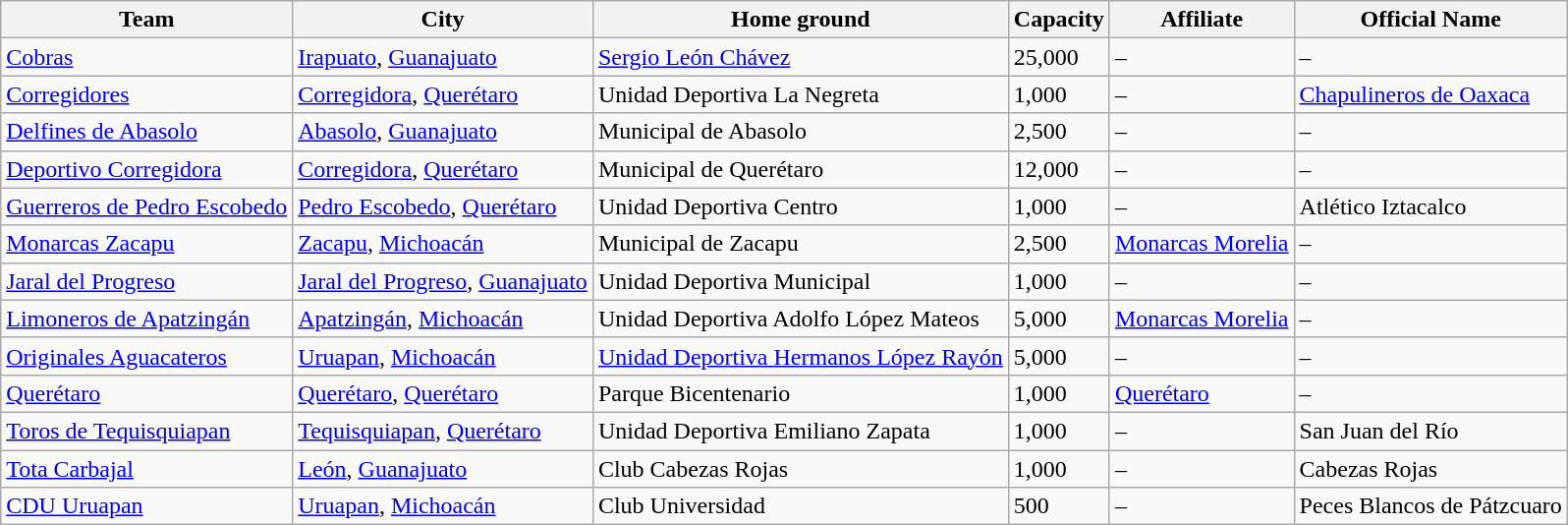<table class="wikitable sortable">
<tr>
<th>Team</th>
<th>City</th>
<th>Home ground</th>
<th>Capacity</th>
<th>Affiliate</th>
<th>Official Name</th>
</tr>
<tr>
<td><a href='#'>Cobras</a></td>
<td><a href='#'>Irapuato</a>, <a href='#'>Guanajuato</a></td>
<td><a href='#'>Sergio León Chávez</a></td>
<td>25,000</td>
<td>–</td>
<td>–</td>
</tr>
<tr>
<td><a href='#'>Corregidores</a></td>
<td><a href='#'>Corregidora</a>, <a href='#'>Querétaro</a></td>
<td>Unidad Deportiva La Negreta</td>
<td>1,000</td>
<td>–</td>
<td><a href='#'>Chapulineros de Oaxaca</a></td>
</tr>
<tr>
<td><a href='#'>Delfines de Abasolo</a></td>
<td><a href='#'>Abasolo</a>, <a href='#'>Guanajuato</a></td>
<td>Municipal de Abasolo</td>
<td>2,500</td>
<td>–</td>
<td>–</td>
</tr>
<tr>
<td><a href='#'>Deportivo Corregidora</a></td>
<td><a href='#'>Corregidora</a>, <a href='#'>Querétaro</a></td>
<td>Municipal de Querétaro</td>
<td>12,000</td>
<td>–</td>
<td>–</td>
</tr>
<tr>
<td><a href='#'>Guerreros de Pedro Escobedo</a></td>
<td><a href='#'>Pedro Escobedo</a>, <a href='#'>Querétaro</a></td>
<td>Unidad Deportiva Centro</td>
<td>1,000</td>
<td>–</td>
<td>Atlético Iztacalco</td>
</tr>
<tr>
<td><a href='#'>Monarcas Zacapu</a></td>
<td><a href='#'>Zacapu</a>, <a href='#'>Michoacán</a></td>
<td>Municipal de Zacapu</td>
<td>2,500</td>
<td><a href='#'>Monarcas Morelia</a></td>
<td>–</td>
</tr>
<tr>
<td><a href='#'>Jaral del Progreso</a></td>
<td><a href='#'>Jaral del Progreso</a>, <a href='#'>Guanajuato</a></td>
<td>Unidad Deportiva Municipal</td>
<td>1,000</td>
<td>–</td>
<td>–</td>
</tr>
<tr>
<td><a href='#'>Limoneros de Apatzingán</a></td>
<td><a href='#'>Apatzingán</a>, <a href='#'>Michoacán</a></td>
<td>Unidad Deportiva Adolfo López Mateos</td>
<td>5,000</td>
<td><a href='#'>Monarcas Morelia</a></td>
<td>–</td>
</tr>
<tr>
<td><a href='#'>Originales Aguacateros</a></td>
<td><a href='#'>Uruapan</a>, <a href='#'>Michoacán</a></td>
<td><a href='#'>Unidad Deportiva Hermanos López Rayón</a></td>
<td>5,000</td>
<td>–</td>
<td>–</td>
</tr>
<tr>
<td><a href='#'>Querétaro</a></td>
<td><a href='#'>Querétaro</a>, <a href='#'>Querétaro</a></td>
<td>Parque Bicentenario</td>
<td>1,000</td>
<td><a href='#'>Querétaro</a></td>
<td>–</td>
</tr>
<tr>
<td><a href='#'>Toros de Tequisquiapan</a></td>
<td><a href='#'>Tequisquiapan</a>, <a href='#'>Querétaro</a></td>
<td>Unidad Deportiva Emiliano Zapata</td>
<td>1,000</td>
<td>–</td>
<td>San Juan del Río</td>
</tr>
<tr>
<td><a href='#'>Tota Carbajal</a></td>
<td><a href='#'>León</a>, <a href='#'>Guanajuato</a></td>
<td>Club Cabezas Rojas</td>
<td>1,000</td>
<td>–</td>
<td>Cabezas Rojas</td>
</tr>
<tr>
<td><a href='#'>CDU Uruapan</a></td>
<td><a href='#'>Uruapan</a>, <a href='#'>Michoacán</a></td>
<td>Club Universidad</td>
<td>500</td>
<td>–</td>
<td>Peces Blancos de Pátzcuaro</td>
</tr>
</table>
